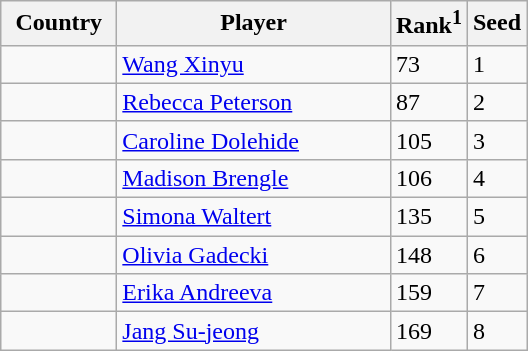<table class="sortable wikitable">
<tr>
<th width="70">Country</th>
<th width="175">Player</th>
<th>Rank<sup>1</sup></th>
<th>Seed</th>
</tr>
<tr>
<td></td>
<td><a href='#'>Wang Xinyu</a></td>
<td>73</td>
<td>1</td>
</tr>
<tr>
<td></td>
<td><a href='#'>Rebecca Peterson</a></td>
<td>87</td>
<td>2</td>
</tr>
<tr>
<td></td>
<td><a href='#'>Caroline Dolehide</a></td>
<td>105</td>
<td>3</td>
</tr>
<tr>
<td></td>
<td><a href='#'>Madison Brengle</a></td>
<td>106</td>
<td>4</td>
</tr>
<tr>
<td></td>
<td><a href='#'>Simona Waltert</a></td>
<td>135</td>
<td>5</td>
</tr>
<tr>
<td></td>
<td><a href='#'>Olivia Gadecki</a></td>
<td>148</td>
<td>6</td>
</tr>
<tr>
<td></td>
<td><a href='#'>Erika Andreeva</a></td>
<td>159</td>
<td>7</td>
</tr>
<tr>
<td></td>
<td><a href='#'>Jang Su-jeong</a></td>
<td>169</td>
<td>8</td>
</tr>
</table>
